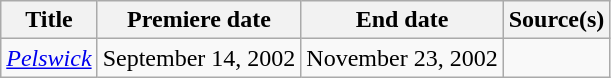<table class="wikitable sortable">
<tr>
<th>Title</th>
<th>Premiere date</th>
<th>End date</th>
<th>Source(s)</th>
</tr>
<tr>
<td><em><a href='#'>Pelswick</a></em></td>
<td>September 14, 2002</td>
<td>November 23, 2002</td>
<td></td>
</tr>
</table>
